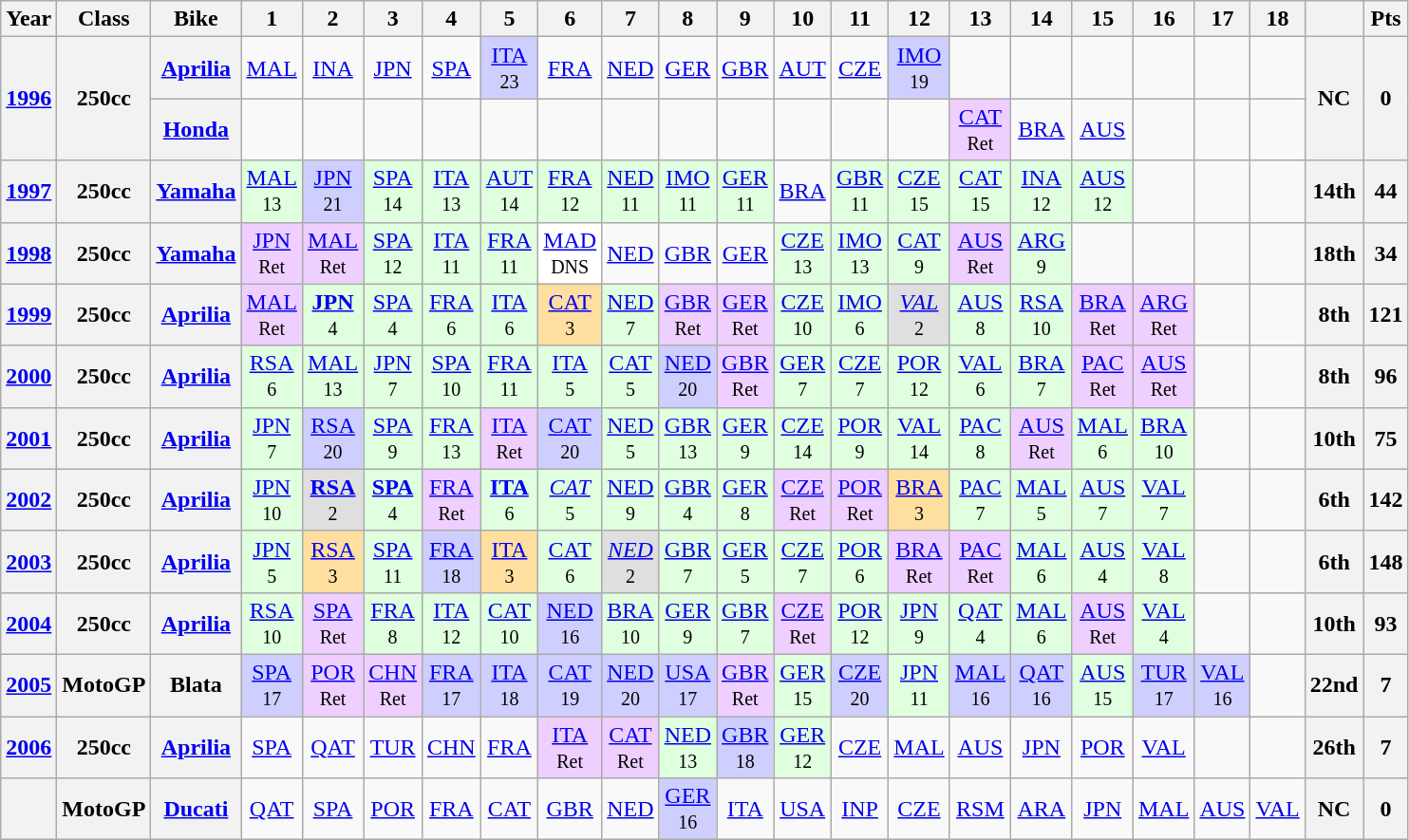<table class="wikitable" style="text-align:center">
<tr>
<th>Year</th>
<th>Class</th>
<th>Bike</th>
<th>1</th>
<th>2</th>
<th>3</th>
<th>4</th>
<th>5</th>
<th>6</th>
<th>7</th>
<th>8</th>
<th>9</th>
<th>10</th>
<th>11</th>
<th>12</th>
<th>13</th>
<th>14</th>
<th>15</th>
<th>16</th>
<th>17</th>
<th>18</th>
<th></th>
<th>Pts</th>
</tr>
<tr>
<th rowspan=2><a href='#'>1996</a></th>
<th rowspan=2>250cc</th>
<th><a href='#'>Aprilia</a></th>
<td><a href='#'>MAL</a></td>
<td><a href='#'>INA</a></td>
<td><a href='#'>JPN</a></td>
<td><a href='#'>SPA</a></td>
<td style="background:#CFCFFF;"><a href='#'>ITA</a><br><small>23</small></td>
<td><a href='#'>FRA</a></td>
<td><a href='#'>NED</a></td>
<td><a href='#'>GER</a></td>
<td><a href='#'>GBR</a></td>
<td><a href='#'>AUT</a></td>
<td><a href='#'>CZE</a></td>
<td style="background:#CFCFFF;"><a href='#'>IMO</a><br><small>19</small></td>
<td></td>
<td></td>
<td></td>
<td></td>
<td></td>
<td></td>
<th rowspan=2>NC</th>
<th rowspan=2>0</th>
</tr>
<tr>
<th><a href='#'>Honda</a></th>
<td></td>
<td></td>
<td></td>
<td></td>
<td></td>
<td></td>
<td></td>
<td></td>
<td></td>
<td></td>
<td></td>
<td></td>
<td style="background:#EFCFFF;"><a href='#'>CAT</a><br><small>Ret</small></td>
<td><a href='#'>BRA</a></td>
<td><a href='#'>AUS</a></td>
<td></td>
<td></td>
<td></td>
</tr>
<tr>
<th><a href='#'>1997</a></th>
<th>250cc</th>
<th><a href='#'>Yamaha</a></th>
<td style="background:#DFFFDF;"><a href='#'>MAL</a><br><small>13</small></td>
<td style="background:#CFCFFF;"><a href='#'>JPN</a><br><small>21</small></td>
<td style="background:#DFFFDF;"><a href='#'>SPA</a><br><small>14</small></td>
<td style="background:#DFFFDF;"><a href='#'>ITA</a><br><small>13</small></td>
<td style="background:#DFFFDF;"><a href='#'>AUT</a><br><small>14</small></td>
<td style="background:#DFFFDF;"><a href='#'>FRA</a><br><small>12</small></td>
<td style="background:#DFFFDF;"><a href='#'>NED</a><br><small>11</small></td>
<td style="background:#DFFFDF;"><a href='#'>IMO</a><br><small>11</small></td>
<td style="background:#DFFFDF;"><a href='#'>GER</a><br><small>11</small></td>
<td><a href='#'>BRA</a></td>
<td style="background:#DFFFDF;"><a href='#'>GBR</a><br><small>11</small></td>
<td style="background:#DFFFDF;"><a href='#'>CZE</a><br><small>15</small></td>
<td style="background:#DFFFDF;"><a href='#'>CAT</a><br><small>15</small></td>
<td style="background:#DFFFDF;"><a href='#'>INA</a><br><small>12</small></td>
<td style="background:#DFFFDF;"><a href='#'>AUS</a><br><small>12</small></td>
<td></td>
<td></td>
<td></td>
<th>14th</th>
<th>44</th>
</tr>
<tr>
<th><a href='#'>1998</a></th>
<th>250cc</th>
<th><a href='#'>Yamaha</a></th>
<td style="background:#EFCFFF;"><a href='#'>JPN</a><br><small>Ret</small></td>
<td style="background:#EFCFFF;"><a href='#'>MAL</a><br><small>Ret</small></td>
<td style="background:#DFFFDF;"><a href='#'>SPA</a><br><small>12</small></td>
<td style="background:#DFFFDF;"><a href='#'>ITA</a><br><small>11</small></td>
<td style="background:#DFFFDF;"><a href='#'>FRA</a><br><small>11</small></td>
<td style="background:#FFFFFF;"><a href='#'>MAD</a><br><small>DNS</small></td>
<td><a href='#'>NED</a></td>
<td><a href='#'>GBR</a></td>
<td><a href='#'>GER</a></td>
<td style="background:#DFFFDF;"><a href='#'>CZE</a><br><small>13</small></td>
<td style="background:#DFFFDF;"><a href='#'>IMO</a><br><small>13</small></td>
<td style="background:#DFFFDF;"><a href='#'>CAT</a><br><small>9</small></td>
<td style="background:#EFCFFF;"><a href='#'>AUS</a><br><small>Ret</small></td>
<td style="background:#DFFFDF;"><a href='#'>ARG</a><br><small>9</small></td>
<td></td>
<td></td>
<td></td>
<td></td>
<th>18th</th>
<th>34</th>
</tr>
<tr>
<th><a href='#'>1999</a></th>
<th>250cc</th>
<th><a href='#'>Aprilia</a></th>
<td style="background:#EFCFFF;"><a href='#'>MAL</a><br><small>Ret</small></td>
<td style="background:#DFFFDF;"><strong><a href='#'>JPN</a></strong><br><small>4</small></td>
<td style="background:#DFFFDF;"><a href='#'>SPA</a><br><small>4</small></td>
<td style="background:#DFFFDF;"><a href='#'>FRA</a><br><small>6</small></td>
<td style="background:#DFFFDF;"><a href='#'>ITA</a><br><small>6</small></td>
<td style="background:#FFDF9F;"><a href='#'>CAT</a><br><small>3</small></td>
<td style="background:#DFFFDF;"><a href='#'>NED</a><br><small>7</small></td>
<td style="background:#EFCFFF;"><a href='#'>GBR</a><br><small>Ret</small></td>
<td style="background:#EFCFFF;"><a href='#'>GER</a><br><small>Ret</small></td>
<td style="background:#DFFFDF;"><a href='#'>CZE</a><br><small>10</small></td>
<td style="background:#DFFFDF;"><a href='#'>IMO</a><br><small>6</small></td>
<td style="background:#DFDFDF;"><em><a href='#'>VAL</a></em><br><small>2</small></td>
<td style="background:#DFFFDF;"><a href='#'>AUS</a><br><small>8</small></td>
<td style="background:#DFFFDF;"><a href='#'>RSA</a><br><small>10</small></td>
<td style="background:#EFCFFF;"><a href='#'>BRA</a><br><small>Ret</small></td>
<td style="background:#EFCFFF;"><a href='#'>ARG</a><br><small>Ret</small></td>
<td></td>
<td></td>
<th>8th</th>
<th>121</th>
</tr>
<tr>
<th><a href='#'>2000</a></th>
<th>250cc</th>
<th><a href='#'>Aprilia</a></th>
<td style="background:#DFFFDF;"><a href='#'>RSA</a><br><small>6</small></td>
<td style="background:#DFFFDF;"><a href='#'>MAL</a><br><small>13</small></td>
<td style="background:#DFFFDF;"><a href='#'>JPN</a><br><small>7</small></td>
<td style="background:#DFFFDF;"><a href='#'>SPA</a><br><small>10</small></td>
<td style="background:#DFFFDF;"><a href='#'>FRA</a><br><small>11</small></td>
<td style="background:#DFFFDF;"><a href='#'>ITA</a><br><small>5</small></td>
<td style="background:#DFFFDF;"><a href='#'>CAT</a><br><small>5</small></td>
<td style="background:#CFCFFF;"><a href='#'>NED</a><br><small>20</small></td>
<td style="background:#EFCFFF;"><a href='#'>GBR</a><br><small>Ret</small></td>
<td style="background:#DFFFDF;"><a href='#'>GER</a><br><small>7</small></td>
<td style="background:#DFFFDF;"><a href='#'>CZE</a><br><small>7</small></td>
<td style="background:#DFFFDF;"><a href='#'>POR</a><br><small>12</small></td>
<td style="background:#DFFFDF;"><a href='#'>VAL</a><br><small>6</small></td>
<td style="background:#DFFFDF;"><a href='#'>BRA</a><br><small>7</small></td>
<td style="background:#EFCFFF;"><a href='#'>PAC</a><br><small>Ret</small></td>
<td style="background:#EFCFFF;"><a href='#'>AUS</a><br><small>Ret</small></td>
<td></td>
<td></td>
<th>8th</th>
<th>96</th>
</tr>
<tr>
<th><a href='#'>2001</a></th>
<th>250cc</th>
<th><a href='#'>Aprilia</a></th>
<td style="background:#DFFFDF;"><a href='#'>JPN</a><br><small>7</small></td>
<td style="background:#CFCFFF;"><a href='#'>RSA</a><br><small>20</small></td>
<td style="background:#DFFFDF;"><a href='#'>SPA</a><br><small>9</small></td>
<td style="background:#DFFFDF;"><a href='#'>FRA</a><br><small>13</small></td>
<td style="background:#EFCFFF;"><a href='#'>ITA</a><br><small>Ret</small></td>
<td style="background:#CFCFFF;"><a href='#'>CAT</a><br><small>20</small></td>
<td style="background:#DFFFDF;"><a href='#'>NED</a><br><small>5</small></td>
<td style="background:#DFFFDF;"><a href='#'>GBR</a><br><small>13</small></td>
<td style="background:#DFFFDF;"><a href='#'>GER</a><br><small>9</small></td>
<td style="background:#DFFFDF;"><a href='#'>CZE</a><br><small>14</small></td>
<td style="background:#DFFFDF;"><a href='#'>POR</a><br><small>9</small></td>
<td style="background:#DFFFDF;"><a href='#'>VAL</a><br><small>14</small></td>
<td style="background:#DFFFDF;"><a href='#'>PAC</a><br><small>8</small></td>
<td style="background:#EFCFFF;"><a href='#'>AUS</a><br><small>Ret</small></td>
<td style="background:#DFFFDF;"><a href='#'>MAL</a><br><small>6</small></td>
<td style="background:#DFFFDF;"><a href='#'>BRA</a><br><small>10</small></td>
<td></td>
<td></td>
<th>10th</th>
<th>75</th>
</tr>
<tr>
<th><a href='#'>2002</a></th>
<th>250cc</th>
<th><a href='#'>Aprilia</a></th>
<td style="background:#DFFFDF;"><a href='#'>JPN</a><br><small>10</small></td>
<td style="background:#DFDFDF;"><strong><a href='#'>RSA</a></strong><br><small>2</small></td>
<td style="background:#DFFFDF;"><strong><a href='#'>SPA</a></strong><br><small>4</small></td>
<td style="background:#EFCFFF;"><a href='#'>FRA</a><br><small>Ret</small></td>
<td style="background:#DFFFDF;"><strong><a href='#'>ITA</a></strong><br><small>6</small></td>
<td style="background:#DFFFDF;"><em><a href='#'>CAT</a></em><br><small>5</small></td>
<td style="background:#DFFFDF;"><a href='#'>NED</a><br><small>9</small></td>
<td style="background:#DFFFDF;"><a href='#'>GBR</a><br><small>4</small></td>
<td style="background:#DFFFDF;"><a href='#'>GER</a><br><small>8</small></td>
<td style="background:#EFCFFF;"><a href='#'>CZE</a><br><small>Ret</small></td>
<td style="background:#EFCFFF;"><a href='#'>POR</a><br><small>Ret</small></td>
<td style="background:#FFDF9F;"><a href='#'>BRA</a><br><small>3</small></td>
<td style="background:#DFFFDF;"><a href='#'>PAC</a><br><small>7</small></td>
<td style="background:#DFFFDF;"><a href='#'>MAL</a><br><small>5</small></td>
<td style="background:#DFFFDF;"><a href='#'>AUS</a><br><small>7</small></td>
<td style="background:#DFFFDF;"><a href='#'>VAL</a><br><small>7</small></td>
<td></td>
<td></td>
<th>6th</th>
<th>142</th>
</tr>
<tr>
<th><a href='#'>2003</a></th>
<th>250cc</th>
<th><a href='#'>Aprilia</a></th>
<td style="background:#DFFFDF;"><a href='#'>JPN</a><br><small>5</small></td>
<td style="background:#FFDF9F;"><a href='#'>RSA</a><br><small>3</small></td>
<td style="background:#DFFFDF;"><a href='#'>SPA</a><br><small>11</small></td>
<td style="background:#CFCFFF;"><a href='#'>FRA</a><br><small>18</small></td>
<td style="background:#FFDF9F;"><a href='#'>ITA</a><br><small>3</small></td>
<td style="background:#DFFFDF;"><a href='#'>CAT</a><br><small>6</small></td>
<td style="background:#DFDFDF;"><em><a href='#'>NED</a></em><br><small>2</small></td>
<td style="background:#DFFFDF;"><a href='#'>GBR</a><br><small>7</small></td>
<td style="background:#DFFFDF;"><a href='#'>GER</a><br><small>5</small></td>
<td style="background:#DFFFDF;"><a href='#'>CZE</a><br><small>7</small></td>
<td style="background:#DFFFDF;"><a href='#'>POR</a><br><small>6</small></td>
<td style="background:#EFCFFF;"><a href='#'>BRA</a><br><small>Ret</small></td>
<td style="background:#EFCFFF;"><a href='#'>PAC</a><br><small>Ret</small></td>
<td style="background:#DFFFDF;"><a href='#'>MAL</a><br><small>6</small></td>
<td style="background:#DFFFDF;"><a href='#'>AUS</a><br><small>4</small></td>
<td style="background:#DFFFDF;"><a href='#'>VAL</a><br><small>8</small></td>
<td></td>
<td></td>
<th>6th</th>
<th>148</th>
</tr>
<tr>
<th><a href='#'>2004</a></th>
<th>250cc</th>
<th><a href='#'>Aprilia</a></th>
<td style="background:#DFFFDF;"><a href='#'>RSA</a><br><small>10</small></td>
<td style="background:#EFCFFF;"><a href='#'>SPA</a><br><small>Ret</small></td>
<td style="background:#DFFFDF;"><a href='#'>FRA</a><br><small>8</small></td>
<td style="background:#DFFFDF;"><a href='#'>ITA</a><br><small>12</small></td>
<td style="background:#DFFFDF;"><a href='#'>CAT</a><br><small>10</small></td>
<td style="background:#CFCFFF;"><a href='#'>NED</a><br><small>16</small></td>
<td style="background:#DFFFDF;"><a href='#'>BRA</a><br><small>10</small></td>
<td style="background:#DFFFDF;"><a href='#'>GER</a><br><small>9</small></td>
<td style="background:#DFFFDF;"><a href='#'>GBR</a><br><small>7</small></td>
<td style="background:#EFCFFF;"><a href='#'>CZE</a><br><small>Ret</small></td>
<td style="background:#DFFFDF;"><a href='#'>POR</a><br><small>12</small></td>
<td style="background:#DFFFDF;"><a href='#'>JPN</a><br><small>9</small></td>
<td style="background:#DFFFDF;"><a href='#'>QAT</a><br><small>4</small></td>
<td style="background:#DFFFDF;"><a href='#'>MAL</a><br><small>6</small></td>
<td style="background:#EFCFFF;"><a href='#'>AUS</a><br><small>Ret</small></td>
<td style="background:#DFFFDF;"><a href='#'>VAL</a><br><small>4</small></td>
<td></td>
<td></td>
<th>10th</th>
<th>93</th>
</tr>
<tr>
<th><a href='#'>2005</a></th>
<th>MotoGP</th>
<th>Blata</th>
<td style="background:#CFCFFF;"><a href='#'>SPA</a><br><small>17</small></td>
<td style="background:#EFCFFF;"><a href='#'>POR</a><br><small>Ret</small></td>
<td style="background:#EFCFFF;"><a href='#'>CHN</a><br><small>Ret</small></td>
<td style="background:#CFCFFF;"><a href='#'>FRA</a><br><small>17</small></td>
<td style="background:#CFCFFF;"><a href='#'>ITA</a><br><small>18</small></td>
<td style="background:#CFCFFF;"><a href='#'>CAT</a><br><small>19</small></td>
<td style="background:#CFCFFF;"><a href='#'>NED</a><br><small>20</small></td>
<td style="background:#CFCFFF;"><a href='#'>USA</a><br><small>17</small></td>
<td style="background:#EFCFFF;"><a href='#'>GBR</a><br><small>Ret</small></td>
<td style="background:#DFFFDF;"><a href='#'>GER</a><br><small>15</small></td>
<td style="background:#CFCFFF;"><a href='#'>CZE</a><br><small>20</small></td>
<td style="background:#DFFFDF;"><a href='#'>JPN</a><br><small>11</small></td>
<td style="background:#CFCFFF;"><a href='#'>MAL</a><br><small>16</small></td>
<td style="background:#CFCFFF;"><a href='#'>QAT</a><br><small>16</small></td>
<td style="background:#DFFFDF;"><a href='#'>AUS</a><br><small>15</small></td>
<td style="background:#CFCFFF;"><a href='#'>TUR</a><br><small>17</small></td>
<td style="background:#CFCFFF;"><a href='#'>VAL</a><br><small>16</small></td>
<td></td>
<th>22nd</th>
<th>7</th>
</tr>
<tr>
<th><a href='#'>2006</a></th>
<th>250cc</th>
<th><a href='#'>Aprilia</a></th>
<td><a href='#'>SPA</a></td>
<td><a href='#'>QAT</a></td>
<td><a href='#'>TUR</a></td>
<td><a href='#'>CHN</a></td>
<td><a href='#'>FRA</a></td>
<td style="background:#EFCFFF;"><a href='#'>ITA</a><br><small>Ret</small></td>
<td style="background:#EFCFFF;"><a href='#'>CAT</a><br><small>Ret</small></td>
<td style="background:#DFFFDF;"><a href='#'>NED</a><br><small>13</small></td>
<td style="background:#CFCFFF;"><a href='#'>GBR</a><br><small>18</small></td>
<td style="background:#DFFFDF;"><a href='#'>GER</a><br><small>12</small></td>
<td><a href='#'>CZE</a></td>
<td><a href='#'>MAL</a></td>
<td><a href='#'>AUS</a></td>
<td><a href='#'>JPN</a></td>
<td><a href='#'>POR</a></td>
<td><a href='#'>VAL</a></td>
<td></td>
<td></td>
<th>26th</th>
<th>7</th>
</tr>
<tr>
<th></th>
<th>MotoGP</th>
<th><a href='#'>Ducati</a></th>
<td><a href='#'>QAT</a></td>
<td><a href='#'>SPA</a></td>
<td><a href='#'>POR</a></td>
<td><a href='#'>FRA</a></td>
<td><a href='#'>CAT</a></td>
<td><a href='#'>GBR</a></td>
<td><a href='#'>NED</a></td>
<td style="background:#cfcfff;"><a href='#'>GER</a><br><small>16</small></td>
<td><a href='#'>ITA</a></td>
<td><a href='#'>USA</a></td>
<td><a href='#'>INP</a></td>
<td><a href='#'>CZE</a></td>
<td><a href='#'>RSM</a></td>
<td><a href='#'>ARA</a></td>
<td><a href='#'>JPN</a></td>
<td><a href='#'>MAL</a></td>
<td><a href='#'>AUS</a></td>
<td><a href='#'>VAL</a></td>
<th>NC</th>
<th>0</th>
</tr>
</table>
